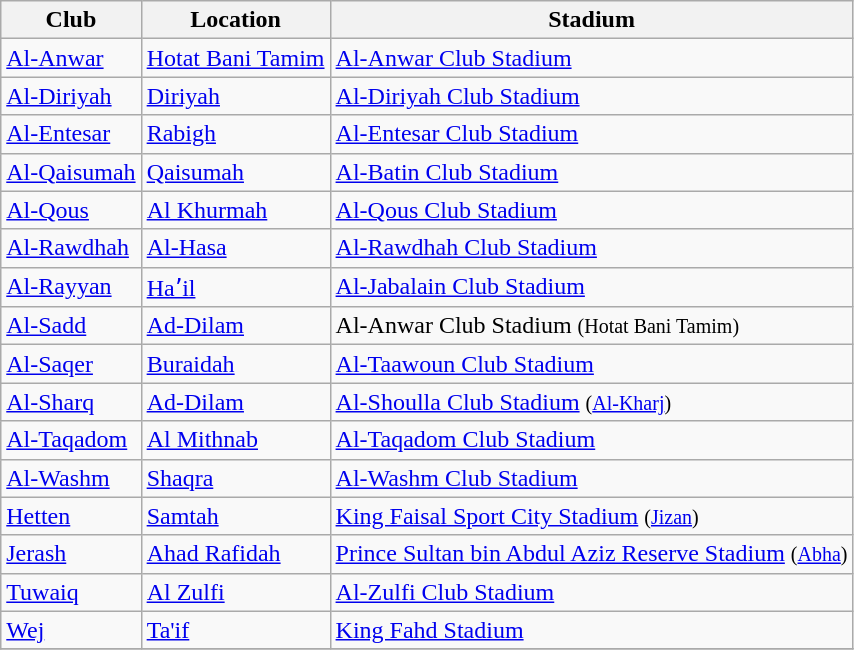<table class="wikitable sortable">
<tr>
<th>Club</th>
<th>Location</th>
<th>Stadium</th>
</tr>
<tr>
<td><a href='#'>Al-Anwar</a></td>
<td><a href='#'>Hotat Bani Tamim</a></td>
<td><a href='#'>Al-Anwar Club Stadium</a></td>
</tr>
<tr>
<td><a href='#'>Al-Diriyah</a></td>
<td><a href='#'>Diriyah</a></td>
<td><a href='#'>Al-Diriyah Club Stadium</a></td>
</tr>
<tr>
<td><a href='#'>Al-Entesar</a></td>
<td><a href='#'>Rabigh</a></td>
<td><a href='#'>Al-Entesar Club Stadium</a></td>
</tr>
<tr>
<td><a href='#'>Al-Qaisumah</a></td>
<td><a href='#'>Qaisumah</a></td>
<td><a href='#'>Al-Batin Club Stadium</a> </td>
</tr>
<tr>
<td><a href='#'>Al-Qous</a></td>
<td><a href='#'>Al Khurmah</a></td>
<td><a href='#'>Al-Qous Club Stadium</a></td>
</tr>
<tr>
<td><a href='#'>Al-Rawdhah</a></td>
<td><a href='#'>Al-Hasa</a> </td>
<td><a href='#'>Al-Rawdhah Club Stadium</a></td>
</tr>
<tr>
<td><a href='#'>Al-Rayyan</a></td>
<td><a href='#'>Haʼil</a></td>
<td><a href='#'>Al-Jabalain Club Stadium</a></td>
</tr>
<tr>
<td><a href='#'>Al-Sadd</a></td>
<td><a href='#'>Ad-Dilam</a> </td>
<td>Al-Anwar Club Stadium <small>(Hotat Bani Tamim)</small></td>
</tr>
<tr>
<td><a href='#'>Al-Saqer</a></td>
<td><a href='#'>Buraidah</a> </td>
<td><a href='#'>Al-Taawoun Club Stadium</a></td>
</tr>
<tr>
<td><a href='#'>Al-Sharq</a></td>
<td><a href='#'>Ad-Dilam</a></td>
<td><a href='#'>Al-Shoulla Club Stadium</a> <small>(<a href='#'>Al-Kharj</a>)</small></td>
</tr>
<tr>
<td><a href='#'>Al-Taqadom</a></td>
<td><a href='#'>Al Mithnab</a></td>
<td><a href='#'>Al-Taqadom Club Stadium</a></td>
</tr>
<tr>
<td><a href='#'>Al-Washm</a></td>
<td><a href='#'>Shaqra</a></td>
<td><a href='#'>Al-Washm Club Stadium</a></td>
</tr>
<tr>
<td><a href='#'>Hetten</a></td>
<td><a href='#'>Samtah</a></td>
<td><a href='#'>King Faisal Sport City Stadium</a> <small>(<a href='#'>Jizan</a>)</small></td>
</tr>
<tr>
<td><a href='#'>Jerash</a></td>
<td><a href='#'>Ahad Rafidah</a></td>
<td><a href='#'>Prince Sultan bin Abdul Aziz Reserve Stadium</a> <small>(<a href='#'>Abha</a>)</small></td>
</tr>
<tr>
<td><a href='#'>Tuwaiq</a></td>
<td><a href='#'>Al Zulfi</a></td>
<td><a href='#'>Al-Zulfi Club Stadium</a></td>
</tr>
<tr>
<td><a href='#'>Wej</a></td>
<td><a href='#'>Ta'if</a></td>
<td><a href='#'>King Fahd Stadium</a></td>
</tr>
<tr>
</tr>
</table>
